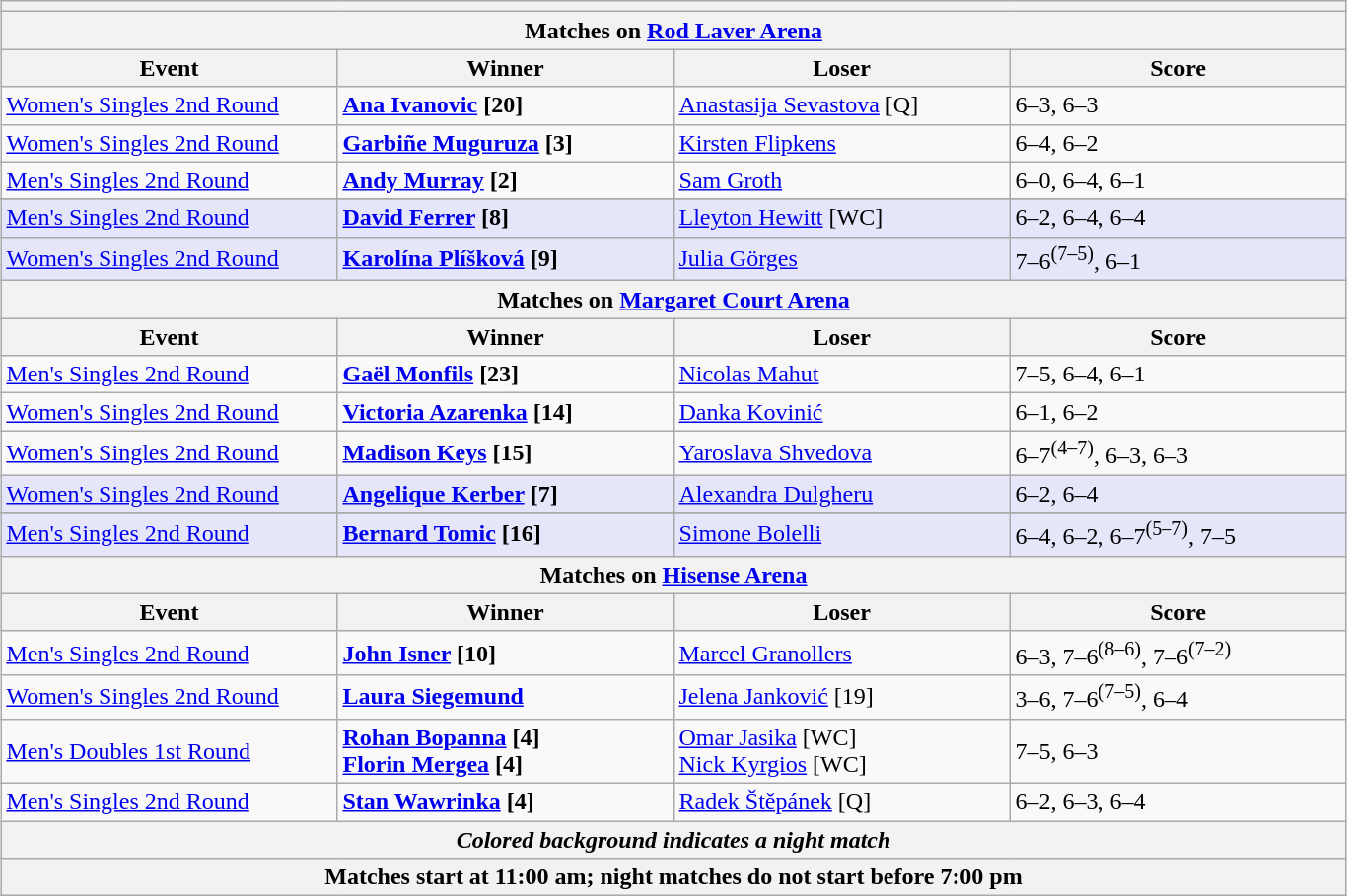<table class="wikitable collapsible uncollapsed" style="margin:1em auto;">
<tr>
<th colspan=4></th>
</tr>
<tr>
<th colspan=4><strong>Matches on <a href='#'>Rod Laver Arena</a></strong></th>
</tr>
<tr>
<th style="width:220px;">Event</th>
<th style="width:220px;">Winner</th>
<th style="width:220px;">Loser</th>
<th style="width:220px;">Score</th>
</tr>
<tr>
<td><a href='#'>Women's Singles 2nd Round</a></td>
<td><strong> <a href='#'>Ana Ivanovic</a> [20]</strong></td>
<td> <a href='#'>Anastasija Sevastova</a> [Q]</td>
<td>6–3, 6–3</td>
</tr>
<tr>
<td><a href='#'>Women's Singles 2nd Round</a></td>
<td><strong> <a href='#'>Garbiñe Muguruza</a> [3]</strong></td>
<td> <a href='#'>Kirsten Flipkens</a></td>
<td>6–4, 6–2</td>
</tr>
<tr>
<td><a href='#'>Men's Singles 2nd Round</a></td>
<td><strong> <a href='#'>Andy Murray</a> [2]</strong></td>
<td> <a href='#'>Sam Groth</a></td>
<td>6–0, 6–4, 6–1</td>
</tr>
<tr>
</tr>
<tr bgcolor=lavender>
<td><a href='#'>Men's Singles 2nd Round</a></td>
<td><strong> <a href='#'>David Ferrer</a> [8]</strong></td>
<td> <a href='#'>Lleyton Hewitt</a> [WC]</td>
<td>6–2, 6–4, 6–4</td>
</tr>
<tr bgcolor=lavender>
<td><a href='#'>Women's Singles 2nd Round</a></td>
<td><strong> <a href='#'>Karolína Plíšková</a> [9]</strong></td>
<td> <a href='#'>Julia Görges</a></td>
<td>7–6<sup>(7–5)</sup>, 6–1</td>
</tr>
<tr>
<th colspan=4><strong>Matches on <a href='#'>Margaret Court Arena</a></strong></th>
</tr>
<tr>
<th style="width:220px;">Event</th>
<th style="width:220px;">Winner</th>
<th style="width:220px;">Loser</th>
<th style="width:220px;">Score</th>
</tr>
<tr>
<td><a href='#'>Men's Singles 2nd Round</a></td>
<td><strong> <a href='#'>Gaël Monfils</a> [23]</strong></td>
<td> <a href='#'>Nicolas Mahut</a></td>
<td>7–5, 6–4, 6–1</td>
</tr>
<tr>
<td><a href='#'>Women's Singles 2nd Round</a></td>
<td><strong> <a href='#'>Victoria Azarenka</a> [14]</strong></td>
<td> <a href='#'>Danka Kovinić</a></td>
<td>6–1, 6–2</td>
</tr>
<tr>
<td><a href='#'>Women's Singles 2nd Round</a></td>
<td><strong> <a href='#'>Madison Keys</a> [15]</strong></td>
<td> <a href='#'>Yaroslava Shvedova</a></td>
<td>6–7<sup>(4–7)</sup>, 6–3, 6–3</td>
</tr>
<tr bgcolor="lavender">
<td><a href='#'>Women's Singles 2nd Round</a></td>
<td><strong> <a href='#'>Angelique Kerber</a> [7]</strong></td>
<td> <a href='#'>Alexandra Dulgheru</a></td>
<td>6–2, 6–4</td>
</tr>
<tr>
</tr>
<tr bgcolor="lavender">
<td><a href='#'>Men's Singles 2nd Round</a></td>
<td><strong> <a href='#'>Bernard Tomic</a> [16]</strong></td>
<td> <a href='#'>Simone Bolelli</a></td>
<td>6–4, 6–2, 6–7<sup>(5–7)</sup>, 7–5</td>
</tr>
<tr>
<th colspan=4><strong>Matches on <a href='#'>Hisense Arena</a></strong></th>
</tr>
<tr>
<th style="width:220px;">Event</th>
<th style="width:220px;">Winner</th>
<th style="width:220px;">Loser</th>
<th style="width:220px;">Score</th>
</tr>
<tr>
<td><a href='#'>Men's Singles 2nd Round</a></td>
<td><strong> <a href='#'>John Isner</a> [10]</strong></td>
<td> <a href='#'>Marcel Granollers</a></td>
<td>6–3, 7–6<sup>(8–6)</sup>, 7–6<sup>(7–2)</sup></td>
</tr>
<tr>
<td><a href='#'>Women's Singles 2nd Round</a></td>
<td><strong> <a href='#'>Laura Siegemund</a></strong></td>
<td> <a href='#'>Jelena Janković</a> [19]</td>
<td>3–6, 7–6<sup>(7–5)</sup>, 6–4</td>
</tr>
<tr>
<td><a href='#'>Men's Doubles 1st Round</a></td>
<td><strong> <a href='#'>Rohan Bopanna</a> [4]<br> <a href='#'>Florin Mergea</a> [4]</strong></td>
<td> <a href='#'>Omar Jasika</a> [WC]<br> <a href='#'>Nick Kyrgios</a> [WC]</td>
<td>7–5, 6–3</td>
</tr>
<tr>
<td><a href='#'>Men's Singles 2nd Round</a></td>
<td><strong> <a href='#'>Stan Wawrinka</a> [4]</strong></td>
<td> <a href='#'>Radek Štěpánek</a> [Q]</td>
<td>6–2, 6–3, 6–4</td>
</tr>
<tr>
<th colspan=4><em>Colored background indicates a night match</em></th>
</tr>
<tr>
<th colspan=4>Matches start at 11:00 am; night matches do not start before 7:00 pm</th>
</tr>
</table>
